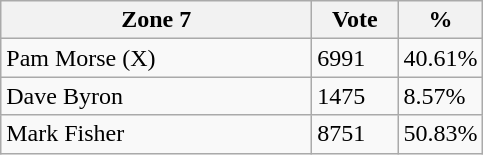<table class="wikitable">
<tr>
<th bgcolor="#DDDDFF" width="200px">Zone 7</th>
<th bgcolor="#DDDDFF" width="50px">Vote</th>
<th bgcolor="#DDDDFF" width="30px">%</th>
</tr>
<tr>
<td>Pam Morse (X)</td>
<td>6991</td>
<td>40.61%</td>
</tr>
<tr>
<td>Dave Byron</td>
<td>1475</td>
<td>8.57%</td>
</tr>
<tr>
<td>Mark Fisher</td>
<td>8751</td>
<td>50.83%</td>
</tr>
</table>
